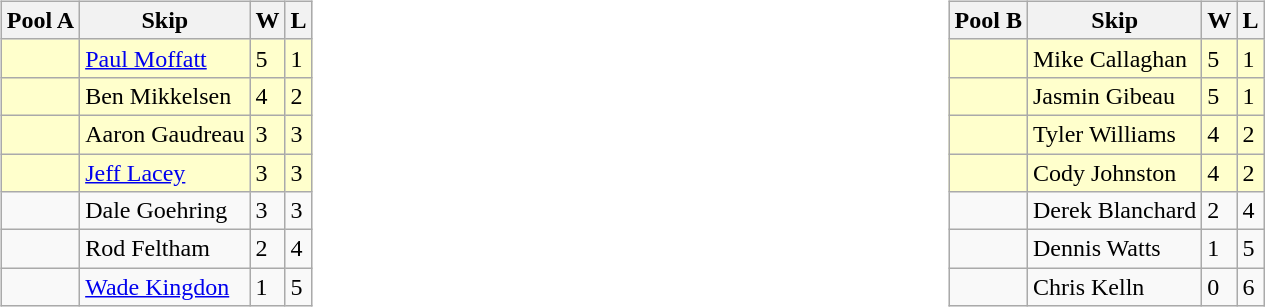<table>
<tr>
<td valign=top width=10%><br><table class="wikitable">
<tr>
<th>Pool A</th>
<th>Skip</th>
<th>W</th>
<th>L</th>
</tr>
<tr bgcolor=#ffffcc>
<td></td>
<td><a href='#'>Paul Moffatt</a></td>
<td>5</td>
<td>1</td>
</tr>
<tr bgcolor=#ffffcc>
<td></td>
<td>Ben Mikkelsen</td>
<td>4</td>
<td>2</td>
</tr>
<tr bgcolor=#ffffcc>
<td></td>
<td>Aaron Gaudreau</td>
<td>3</td>
<td>3</td>
</tr>
<tr bgcolor=#ffffcc>
<td></td>
<td><a href='#'>Jeff Lacey</a></td>
<td>3</td>
<td>3</td>
</tr>
<tr>
<td></td>
<td>Dale Goehring</td>
<td>3</td>
<td>3</td>
</tr>
<tr>
<td></td>
<td>Rod Feltham</td>
<td>2</td>
<td>4</td>
</tr>
<tr>
<td></td>
<td><a href='#'>Wade Kingdon</a></td>
<td>1</td>
<td>5</td>
</tr>
</table>
</td>
<td valign=top width=10%><br><table class="wikitable">
<tr>
<th>Pool B</th>
<th>Skip</th>
<th>W</th>
<th>L</th>
</tr>
<tr bgcolor=#ffffcc>
<td></td>
<td>Mike Callaghan</td>
<td>5</td>
<td>1</td>
</tr>
<tr bgcolor=#ffffcc>
<td></td>
<td>Jasmin Gibeau</td>
<td>5</td>
<td>1</td>
</tr>
<tr bgcolor=#ffffcc>
<td></td>
<td>Tyler Williams</td>
<td>4</td>
<td>2</td>
</tr>
<tr bgcolor=#ffffcc>
<td></td>
<td>Cody Johnston</td>
<td>4</td>
<td>2</td>
</tr>
<tr>
<td></td>
<td>Derek Blanchard</td>
<td>2</td>
<td>4</td>
</tr>
<tr>
<td></td>
<td>Dennis Watts</td>
<td>1</td>
<td>5</td>
</tr>
<tr>
<td></td>
<td>Chris Kelln</td>
<td>0</td>
<td>6</td>
</tr>
</table>
</td>
</tr>
</table>
